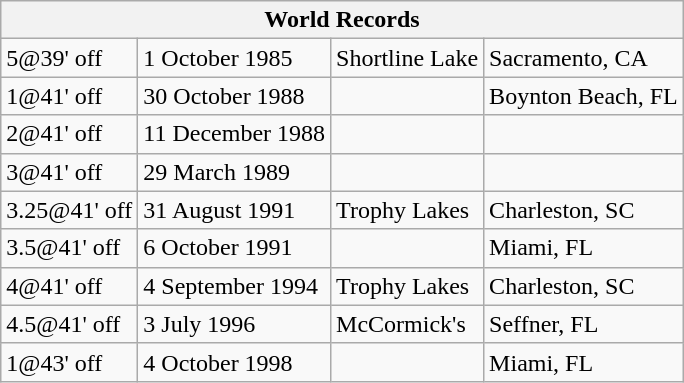<table class="wikitable">
<tr>
<th colspan="4">World Records</th>
</tr>
<tr>
<td>5@39' off</td>
<td>1 October 1985</td>
<td>Shortline Lake</td>
<td>Sacramento, CA</td>
</tr>
<tr>
<td>1@41' off</td>
<td>30 October 1988</td>
<td></td>
<td>Boynton Beach, FL</td>
</tr>
<tr>
<td>2@41' off</td>
<td>11 December 1988</td>
<td></td>
<td></td>
</tr>
<tr>
<td>3@41' off</td>
<td>29 March 1989</td>
<td></td>
<td></td>
</tr>
<tr>
<td>3.25@41' off</td>
<td>31 August 1991</td>
<td>Trophy Lakes</td>
<td>Charleston, SC</td>
</tr>
<tr>
<td>3.5@41' off</td>
<td>6 October 1991</td>
<td></td>
<td>Miami, FL</td>
</tr>
<tr>
<td>4@41' off</td>
<td>4 September 1994</td>
<td>Trophy Lakes</td>
<td>Charleston, SC</td>
</tr>
<tr>
<td>4.5@41' off</td>
<td>3 July 1996</td>
<td>McCormick's</td>
<td>Seffner, FL</td>
</tr>
<tr>
<td>1@43' off</td>
<td>4 October 1998</td>
<td></td>
<td>Miami, FL</td>
</tr>
</table>
